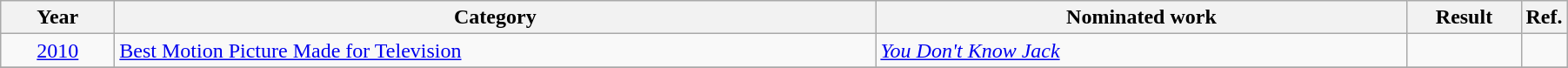<table class=wikitable>
<tr>
<th scope="col" style="width:5em;">Year</th>
<th scope="col" style="width:36em;">Category</th>
<th scope="col" style="width:25em;">Nominated work</th>
<th scope="col" style="width:5em;">Result</th>
<th>Ref.</th>
</tr>
<tr>
<td style="text-align:center;"><a href='#'>2010</a></td>
<td><a href='#'>Best Motion Picture Made for Television</a></td>
<td><em><a href='#'>You Don't Know Jack</a></em></td>
<td></td>
<td style="text-align:center;"></td>
</tr>
<tr>
</tr>
</table>
